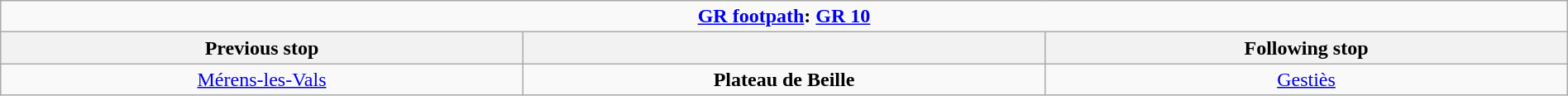<table border="1" width=100% style="text-align: center;" class="wikitable">
<tr>
<td colspan="3" style="text-align: center;"><strong><a href='#'>GR footpath</a>: <a href='#'>GR 10</a></strong></td>
</tr>
<tr>
<th width=33%>Previous stop</th>
<th width=33%></th>
<th width=33%>Following stop</th>
</tr>
<tr>
<td><a href='#'>Mérens-les-Vals</a></td>
<td><strong>Plateau de Beille</strong></td>
<td><a href='#'>Gestiès</a></td>
</tr>
</table>
